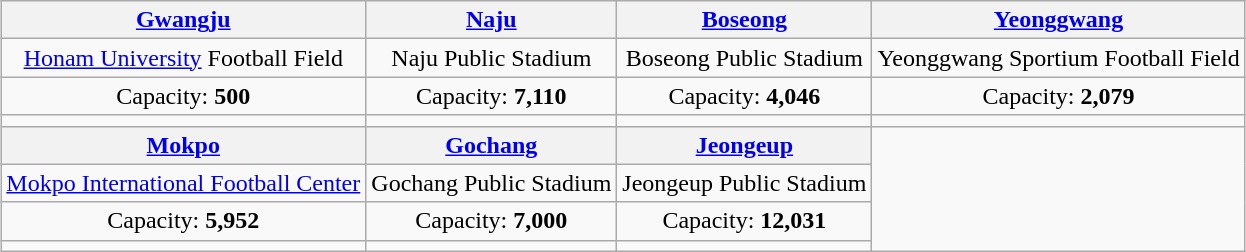<table class="wikitable" style="text-align:center;margin:1em auto;">
<tr>
<th><a href='#'>Gwangju</a></th>
<th><a href='#'>Naju</a></th>
<th><a href='#'>Boseong</a></th>
<th><a href='#'>Yeonggwang</a></th>
</tr>
<tr>
<td><a href='#'>Honam University</a> Football Field</td>
<td>Naju Public Stadium</td>
<td>Boseong Public Stadium</td>
<td>Yeonggwang Sportium Football Field</td>
</tr>
<tr>
<td>Capacity: <strong>500</strong></td>
<td>Capacity: <strong>7,110</strong></td>
<td>Capacity: <strong>4,046</strong></td>
<td>Capacity: <strong>2,079</strong></td>
</tr>
<tr>
<td></td>
<td></td>
<td></td>
<td></td>
</tr>
<tr>
<th><a href='#'>Mokpo</a></th>
<th><a href='#'>Gochang</a></th>
<th><a href='#'>Jeongeup</a></th>
</tr>
<tr>
<td><a href='#'>Mokpo International Football Center</a></td>
<td>Gochang Public Stadium</td>
<td>Jeongeup Public Stadium</td>
</tr>
<tr>
<td>Capacity: <strong>5,952</strong></td>
<td>Capacity: <strong>7,000</strong></td>
<td>Capacity: <strong>12,031</strong></td>
</tr>
<tr>
<td></td>
<td></td>
<td></td>
</tr>
</table>
